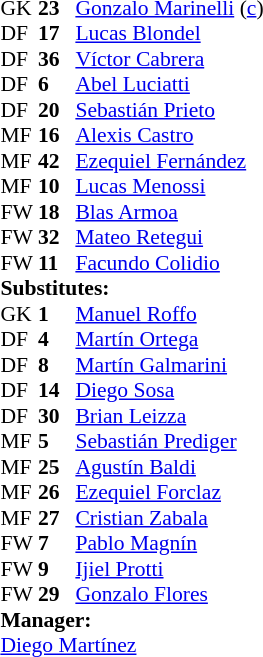<table style="font-size:90%; margin:0.2em auto;" cellspacing="0" cellpadding="0">
<tr>
<th width="25"></th>
<th width="25"></th>
</tr>
<tr>
<td>GK</td>
<td><strong>23</strong></td>
<td> <a href='#'>Gonzalo Marinelli</a> (<a href='#'>c</a>)</td>
<td></td>
</tr>
<tr>
<td>DF</td>
<td><strong>17</strong></td>
<td> <a href='#'>Lucas Blondel</a></td>
<td></td>
<td></td>
</tr>
<tr>
<td>DF</td>
<td><strong>36</strong></td>
<td> <a href='#'>Víctor Cabrera</a></td>
<td></td>
<td></td>
</tr>
<tr>
<td>DF</td>
<td><strong>6</strong></td>
<td> <a href='#'>Abel Luciatti</a></td>
<td></td>
</tr>
<tr>
<td>DF</td>
<td><strong>20</strong></td>
<td> <a href='#'>Sebastián Prieto</a></td>
</tr>
<tr>
<td>MF</td>
<td><strong>16</strong></td>
<td> <a href='#'>Alexis Castro</a></td>
</tr>
<tr>
<td>MF</td>
<td><strong>42</strong></td>
<td> <a href='#'>Ezequiel Fernández</a></td>
</tr>
<tr>
<td>MF</td>
<td><strong>10</strong></td>
<td> <a href='#'>Lucas Menossi</a></td>
<td></td>
<td></td>
</tr>
<tr>
<td>FW</td>
<td><strong>18</strong></td>
<td> <a href='#'>Blas Armoa</a></td>
<td></td>
<td></td>
</tr>
<tr>
<td>FW</td>
<td><strong>32</strong></td>
<td> <a href='#'>Mateo Retegui</a></td>
<td></td>
<td></td>
</tr>
<tr>
<td>FW</td>
<td><strong>11</strong></td>
<td> <a href='#'>Facundo Colidio</a></td>
<td></td>
<td></td>
</tr>
<tr>
<td colspan=3><strong>Substitutes:</strong></td>
</tr>
<tr>
<td>GK</td>
<td><strong>1</strong></td>
<td> <a href='#'>Manuel Roffo</a></td>
</tr>
<tr>
<td>DF</td>
<td><strong>4</strong></td>
<td> <a href='#'>Martín Ortega</a></td>
<td></td>
<td></td>
</tr>
<tr>
<td>DF</td>
<td><strong>8</strong></td>
<td> <a href='#'>Martín Galmarini</a></td>
</tr>
<tr>
<td>DF</td>
<td><strong>14</strong></td>
<td> <a href='#'>Diego Sosa</a></td>
</tr>
<tr>
<td>DF</td>
<td><strong>30</strong></td>
<td> <a href='#'>Brian Leizza</a></td>
<td></td>
<td></td>
</tr>
<tr>
<td>MF</td>
<td><strong>5</strong></td>
<td> <a href='#'>Sebastián Prediger</a></td>
<td></td>
<td></td>
</tr>
<tr>
<td>MF</td>
<td><strong>25</strong></td>
<td> <a href='#'>Agustín Baldi</a></td>
<td></td>
<td></td>
</tr>
<tr>
<td>MF</td>
<td><strong>26</strong></td>
<td> <a href='#'>Ezequiel Forclaz</a></td>
</tr>
<tr>
<td>MF</td>
<td><strong>27</strong></td>
<td> <a href='#'>Cristian Zabala</a></td>
<td></td>
<td></td>
</tr>
<tr>
<td>FW</td>
<td><strong>7</strong></td>
<td> <a href='#'>Pablo Magnín</a></td>
</tr>
<tr>
<td>FW</td>
<td><strong>9</strong></td>
<td> <a href='#'>Ijiel Protti</a></td>
</tr>
<tr>
<td>FW</td>
<td><strong>29</strong></td>
<td> <a href='#'>Gonzalo Flores</a></td>
<td></td>
<td></td>
</tr>
<tr>
<td colspan=3><strong>Manager:</strong></td>
</tr>
<tr>
<td colspan="4"> <a href='#'>Diego Martínez</a></td>
</tr>
</table>
